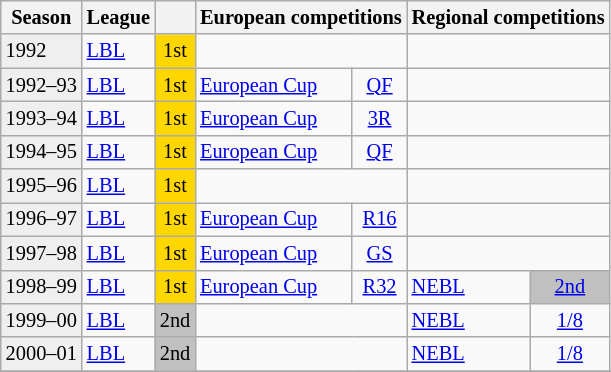<table class="wikitable" style="font-size:85%;">
<tr>
<th>Season</th>
<th>League</th>
<th></th>
<th colspan=2>European competitions</th>
<th colspan=2>Regional competitions</th>
</tr>
<tr>
<td style="background:#efefef;">1992</td>
<td><a href='#'>LBL</a></td>
<td style="background:gold" align="center">1st</td>
<td colspan=2></td>
<td colspan=2></td>
</tr>
<tr>
<td style="background:#efefef;">1992–93</td>
<td><a href='#'>LBL</a></td>
<td style="background:gold" align="center">1st</td>
<td> <a href='#'>European Cup</a></td>
<td align=center><a href='#'>QF</a></td>
<td colspan=2></td>
</tr>
<tr>
<td style="background:#efefef;">1993–94</td>
<td><a href='#'>LBL</a></td>
<td style="background:gold" align="center">1st</td>
<td> <a href='#'>European Cup</a></td>
<td align=center><a href='#'>3R</a></td>
<td colspan=2></td>
</tr>
<tr>
<td style="background:#efefef;">1994–95</td>
<td><a href='#'>LBL</a></td>
<td style="background:gold" align="center">1st</td>
<td> <a href='#'>European Cup</a></td>
<td align=center><a href='#'>QF</a></td>
<td colspan=2></td>
</tr>
<tr>
<td style="background:#efefef;">1995–96</td>
<td><a href='#'>LBL</a></td>
<td style="background:gold" align="center">1st</td>
<td colspan=2></td>
<td colspan=2></td>
</tr>
<tr>
<td style="background:#efefef;">1996–97</td>
<td><a href='#'>LBL</a></td>
<td style="background:gold" align="center">1st</td>
<td> <a href='#'>European Cup</a></td>
<td align=center><a href='#'>R16</a></td>
<td colspan=2></td>
</tr>
<tr>
<td style="background:#efefef;">1997–98</td>
<td><a href='#'>LBL</a></td>
<td style="background:gold" align="center">1st</td>
<td> <a href='#'>European Cup</a></td>
<td align=center><a href='#'>GS</a></td>
<td colspan=2></td>
</tr>
<tr>
<td style="background:#efefef;">1998–99</td>
<td><a href='#'>LBL</a></td>
<td style="background:gold" align="center">1st</td>
<td> <a href='#'>European Cup</a></td>
<td align=center><a href='#'>R32</a></td>
<td><a href='#'>NEBL</a></td>
<td style="background:silver" align="center"><a href='#'>2nd</a></td>
</tr>
<tr>
<td style="background:#efefef;">1999–00</td>
<td><a href='#'>LBL</a></td>
<td style="background:silver" align="center">2nd</td>
<td colspan=2></td>
<td><a href='#'>NEBL</a></td>
<td align=center><a href='#'>1/8</a></td>
</tr>
<tr>
<td style="background:#efefef;">2000–01</td>
<td><a href='#'>LBL</a></td>
<td style="background:silver" align="center">2nd</td>
<td colspan=2></td>
<td><a href='#'>NEBL</a></td>
<td align=center><a href='#'>1/8</a></td>
</tr>
<tr>
</tr>
</table>
